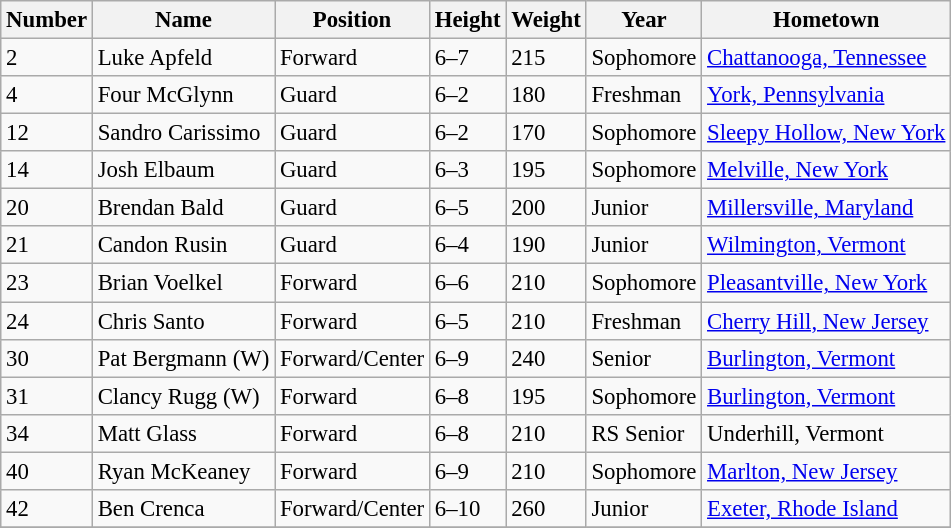<table class="wikitable" style="font-size: 95%;">
<tr>
<th>Number</th>
<th>Name</th>
<th>Position</th>
<th>Height</th>
<th>Weight</th>
<th>Year</th>
<th>Hometown</th>
</tr>
<tr>
<td>2</td>
<td>Luke Apfeld</td>
<td>Forward</td>
<td>6–7</td>
<td>215</td>
<td>Sophomore</td>
<td><a href='#'>Chattanooga, Tennessee</a></td>
</tr>
<tr>
<td>4</td>
<td>Four McGlynn</td>
<td>Guard</td>
<td>6–2</td>
<td>180</td>
<td>Freshman</td>
<td><a href='#'>York, Pennsylvania</a></td>
</tr>
<tr>
<td>12</td>
<td>Sandro Carissimo</td>
<td>Guard</td>
<td>6–2</td>
<td>170</td>
<td>Sophomore</td>
<td><a href='#'>Sleepy Hollow, New York</a></td>
</tr>
<tr>
<td>14</td>
<td>Josh Elbaum</td>
<td>Guard</td>
<td>6–3</td>
<td>195</td>
<td>Sophomore</td>
<td><a href='#'>Melville, New York</a></td>
</tr>
<tr>
<td>20</td>
<td>Brendan Bald</td>
<td>Guard</td>
<td>6–5</td>
<td>200</td>
<td>Junior</td>
<td><a href='#'>Millersville, Maryland</a></td>
</tr>
<tr>
<td>21</td>
<td>Candon Rusin</td>
<td>Guard</td>
<td>6–4</td>
<td>190</td>
<td>Junior</td>
<td><a href='#'>Wilmington, Vermont</a></td>
</tr>
<tr>
<td>23</td>
<td>Brian Voelkel</td>
<td>Forward</td>
<td>6–6</td>
<td>210</td>
<td>Sophomore</td>
<td><a href='#'>Pleasantville, New York</a></td>
</tr>
<tr>
<td>24</td>
<td>Chris Santo</td>
<td>Forward</td>
<td>6–5</td>
<td>210</td>
<td>Freshman</td>
<td><a href='#'>Cherry Hill, New Jersey</a></td>
</tr>
<tr>
<td>30</td>
<td>Pat Bergmann (W)</td>
<td>Forward/Center</td>
<td>6–9</td>
<td>240</td>
<td>Senior</td>
<td><a href='#'>Burlington, Vermont</a></td>
</tr>
<tr>
<td>31</td>
<td>Clancy Rugg (W)</td>
<td>Forward</td>
<td>6–8</td>
<td>195</td>
<td>Sophomore</td>
<td><a href='#'>Burlington, Vermont</a></td>
</tr>
<tr>
<td>34</td>
<td>Matt Glass</td>
<td>Forward</td>
<td>6–8</td>
<td>210</td>
<td>RS Senior</td>
<td>Underhill, Vermont</td>
</tr>
<tr>
<td>40</td>
<td>Ryan McKeaney</td>
<td>Forward</td>
<td>6–9</td>
<td>210</td>
<td>Sophomore</td>
<td><a href='#'>Marlton, New Jersey</a></td>
</tr>
<tr>
<td>42</td>
<td>Ben Crenca</td>
<td>Forward/Center</td>
<td>6–10</td>
<td>260</td>
<td>Junior</td>
<td><a href='#'>Exeter, Rhode Island</a></td>
</tr>
<tr>
</tr>
</table>
